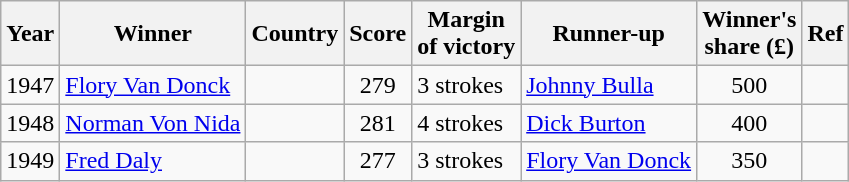<table class="wikitable">
<tr>
<th>Year</th>
<th>Winner</th>
<th>Country</th>
<th>Score</th>
<th>Margin<br>of victory</th>
<th>Runner-up</th>
<th>Winner's<br>share (£)</th>
<th>Ref</th>
</tr>
<tr>
<td>1947</td>
<td><a href='#'>Flory Van Donck</a></td>
<td></td>
<td align=center>279</td>
<td>3 strokes</td>
<td> <a href='#'>Johnny Bulla</a></td>
<td align=center>500</td>
<td></td>
</tr>
<tr>
<td>1948</td>
<td><a href='#'>Norman Von Nida</a></td>
<td></td>
<td align=center>281</td>
<td>4 strokes</td>
<td> <a href='#'>Dick Burton</a></td>
<td align=center>400</td>
<td></td>
</tr>
<tr>
<td>1949</td>
<td><a href='#'>Fred Daly</a></td>
<td></td>
<td align=center>277</td>
<td>3 strokes</td>
<td> <a href='#'>Flory Van Donck</a></td>
<td align=center>350</td>
<td></td>
</tr>
</table>
